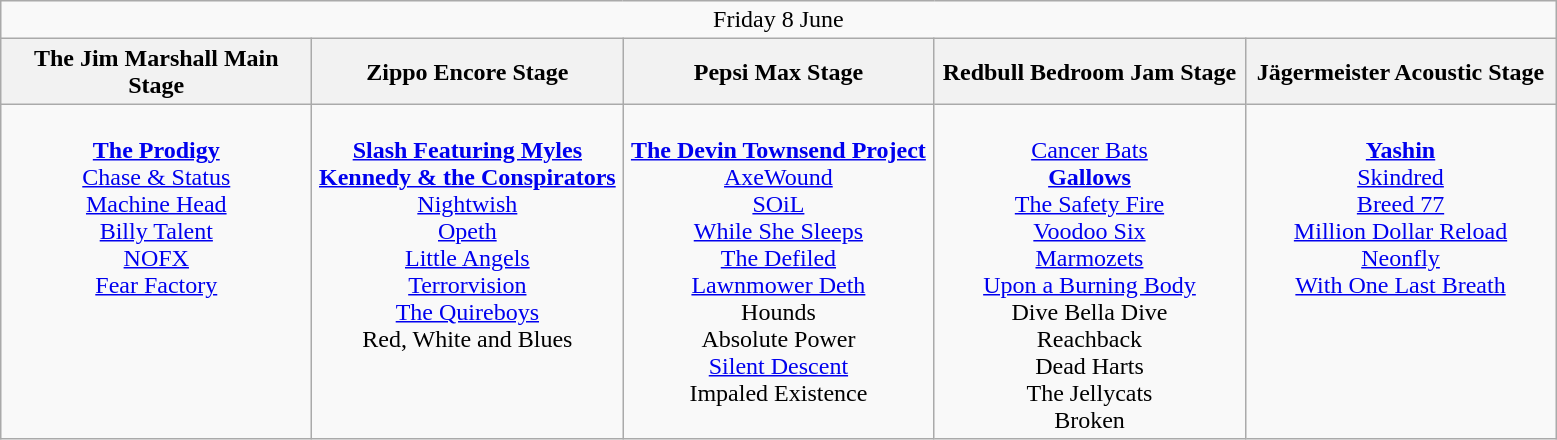<table class="wikitable">
<tr>
<td colspan="5" style="text-align:center;">Friday 8 June</td>
</tr>
<tr>
<th>The Jim Marshall Main Stage</th>
<th>Zippo Encore Stage</th>
<th>Pepsi Max Stage</th>
<th>Redbull Bedroom Jam Stage</th>
<th>Jägermeister Acoustic Stage</th>
</tr>
<tr>
<td style="text-align:center; vertical-align:top; width:200px;"><br><strong><a href='#'>The Prodigy</a></strong> <br>
<a href='#'>Chase & Status</a> <br>
<a href='#'>Machine Head</a><br>
<a href='#'>Billy Talent</a><br>
<a href='#'>NOFX</a><br>
<a href='#'>Fear Factory</a><br></td>
<td style="text-align:center; vertical-align:top; width:200px;"><br><strong><a href='#'>Slash Featuring Myles Kennedy & the Conspirators</a></strong><br>
<a href='#'>Nightwish</a><br>
<a href='#'>Opeth</a><br>
<a href='#'>Little Angels</a><br>
<a href='#'>Terrorvision</a><br>
<a href='#'>The Quireboys</a><br>
Red, White and Blues<br></td>
<td style="text-align:center; vertical-align:top; width:200px;"><br><strong><a href='#'>The Devin Townsend Project</a></strong><br>
<a href='#'>AxeWound</a><br>
<a href='#'>SOiL</a><br>
<a href='#'>While She Sleeps</a><br>
<a href='#'>The Defiled</a><br>
<a href='#'>Lawnmower Deth</a><br>
Hounds<br>
Absolute Power<br>
<a href='#'>Silent Descent</a><br>
Impaled Existence<br></td>
<td style="text-align:center; vertical-align:top; width:200px;"><br><a href='#'>Cancer Bats</a><br>
<strong><a href='#'>Gallows</a></strong><br>
<a href='#'>The Safety Fire</a><br>
<a href='#'>Voodoo Six</a><br>
<a href='#'>Marmozets</a><br>
<a href='#'>Upon a Burning Body</a><br>
Dive Bella Dive<br>
Reachback<br>
Dead Harts<br>
The Jellycats<br>
Broken<br></td>
<td style="text-align:center; vertical-align:top; width:200px;"><br><strong><a href='#'>Yashin</a></strong><br>
<a href='#'>Skindred</a><br>
<a href='#'>Breed 77</a><br>
<a href='#'>Million Dollar Reload</a><br>
<a href='#'>Neonfly</a><br>
<a href='#'>With One Last Breath</a></td>
</tr>
</table>
